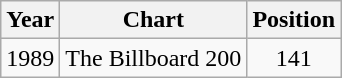<table class="wikitable">
<tr>
<th>Year</th>
<th>Chart</th>
<th>Position</th>
</tr>
<tr>
<td>1989</td>
<td>The Billboard 200</td>
<td style="text-align:center;">141</td>
</tr>
</table>
